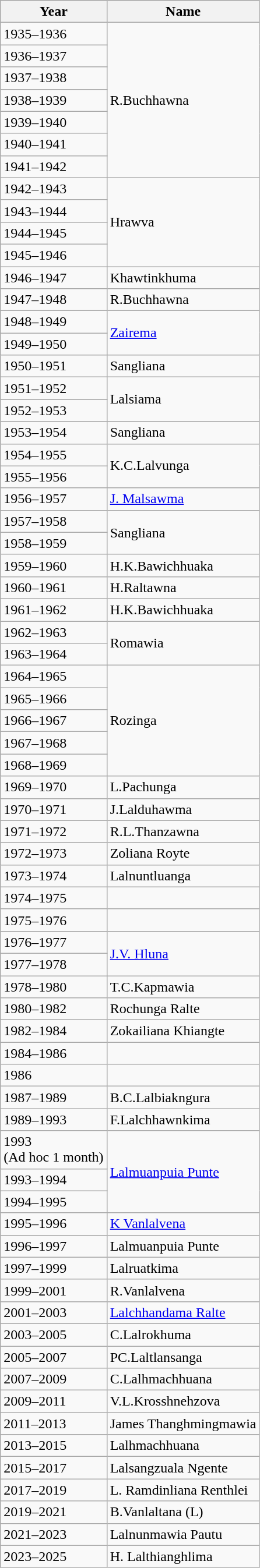<table class="wikitable">
<tr>
<th>Year</th>
<th>Name</th>
</tr>
<tr>
<td>1935–1936</td>
<td rowspan="7">R.Buchhawna</td>
</tr>
<tr>
<td>1936–1937</td>
</tr>
<tr>
<td>1937–1938</td>
</tr>
<tr>
<td>1938–1939</td>
</tr>
<tr>
<td>1939–1940</td>
</tr>
<tr>
<td>1940–1941</td>
</tr>
<tr>
<td>1941–1942</td>
</tr>
<tr>
<td>1942–1943</td>
<td rowspan="4">Hrawva</td>
</tr>
<tr>
<td>1943–1944</td>
</tr>
<tr>
<td>1944–1945</td>
</tr>
<tr>
<td>1945–1946</td>
</tr>
<tr>
<td>1946–1947</td>
<td>Khawtinkhuma</td>
</tr>
<tr>
<td>1947–1948</td>
<td>R.Buchhawna</td>
</tr>
<tr>
<td>1948–1949</td>
<td rowspan="2"><a href='#'>Zairema</a></td>
</tr>
<tr>
<td>1949–1950</td>
</tr>
<tr>
<td>1950–1951</td>
<td>Sangliana</td>
</tr>
<tr>
<td>1951–1952</td>
<td rowspan="2">Lalsiama</td>
</tr>
<tr>
<td>1952–1953</td>
</tr>
<tr>
<td>1953–1954</td>
<td>Sangliana</td>
</tr>
<tr>
<td>1954–1955</td>
<td rowspan="2">K.C.Lalvunga</td>
</tr>
<tr>
<td>1955–1956</td>
</tr>
<tr>
<td>1956–1957</td>
<td><a href='#'>J. Malsawma</a></td>
</tr>
<tr>
<td>1957–1958</td>
<td rowspan="2">Sangliana</td>
</tr>
<tr>
<td>1958–1959</td>
</tr>
<tr>
<td>1959–1960</td>
<td>H.K.Bawichhuaka</td>
</tr>
<tr>
<td>1960–1961</td>
<td>H.Raltawna</td>
</tr>
<tr>
<td>1961–1962</td>
<td>H.K.Bawichhuaka</td>
</tr>
<tr>
<td>1962–1963</td>
<td rowspan="2">Romawia</td>
</tr>
<tr>
<td>1963–1964</td>
</tr>
<tr>
<td>1964–1965</td>
<td rowspan="5">Rozinga</td>
</tr>
<tr>
<td>1965–1966</td>
</tr>
<tr>
<td>1966–1967</td>
</tr>
<tr>
<td>1967–1968</td>
</tr>
<tr>
<td>1968–1969</td>
</tr>
<tr>
<td>1969–1970</td>
<td>L.Pachunga</td>
</tr>
<tr>
<td>1970–1971</td>
<td>J.Lalduhawma</td>
</tr>
<tr>
<td>1971–1972</td>
<td>R.L.Thanzawna</td>
</tr>
<tr>
<td>1972–1973</td>
<td>Zoliana Royte</td>
</tr>
<tr>
<td>1973–1974</td>
<td>Lalnuntluanga</td>
</tr>
<tr>
<td>1974–1975</td>
<td></td>
</tr>
<tr>
<td>1975–1976</td>
<td></td>
</tr>
<tr>
<td>1976–1977</td>
<td rowspan="2"><a href='#'>J.V. Hluna</a></td>
</tr>
<tr>
<td>1977–1978</td>
</tr>
<tr>
<td>1978–1980</td>
<td>T.C.Kapmawia</td>
</tr>
<tr>
<td>1980–1982</td>
<td>Rochunga Ralte</td>
</tr>
<tr>
<td>1982–1984</td>
<td>Zokailiana Khiangte</td>
</tr>
<tr>
<td>1984–1986</td>
<td></td>
</tr>
<tr>
<td>1986</td>
<td></td>
</tr>
<tr>
<td>1987–1989</td>
<td>B.C.Lalbiakngura</td>
</tr>
<tr>
<td>1989–1993</td>
<td>F.Lalchhawnkima</td>
</tr>
<tr>
<td>1993<br>(Ad hoc 1 month)</td>
<td rowspan="3"><a href='#'>Lalmuanpuia Punte</a></td>
</tr>
<tr>
<td>1993–1994</td>
</tr>
<tr>
<td>1994–1995</td>
</tr>
<tr>
<td>1995–1996</td>
<td><a href='#'>K Vanlalvena</a></td>
</tr>
<tr>
<td>1996–1997</td>
<td>Lalmuanpuia Punte</td>
</tr>
<tr>
<td>1997–1999</td>
<td>Lalruatkima</td>
</tr>
<tr>
<td>1999–2001</td>
<td>R.Vanlalvena</td>
</tr>
<tr>
<td>2001–2003</td>
<td><a href='#'>Lalchhandama Ralte</a></td>
</tr>
<tr>
<td>2003–2005</td>
<td>C.Lalrokhuma</td>
</tr>
<tr>
<td>2005–2007</td>
<td>PC.Laltlansanga</td>
</tr>
<tr>
<td>2007–2009</td>
<td>C.Lalhmachhuana</td>
</tr>
<tr>
<td>2009–2011</td>
<td>V.L.Krosshnehzova</td>
</tr>
<tr>
<td>2011–2013</td>
<td>James Thanghmingmawia</td>
</tr>
<tr>
<td>2013–2015</td>
<td>Lalhmachhuana</td>
</tr>
<tr>
<td>2015–2017</td>
<td>Lalsangzuala Ngente</td>
</tr>
<tr>
<td>2017–2019</td>
<td>L. Ramdinliana Renthlei</td>
</tr>
<tr>
<td>2019–2021</td>
<td>B.Vanlaltana (L)</td>
</tr>
<tr>
<td>2021–2023</td>
<td>Lalnunmawia Pautu</td>
</tr>
<tr>
<td>2023–2025</td>
<td>H. Lalthianghlima</td>
</tr>
</table>
